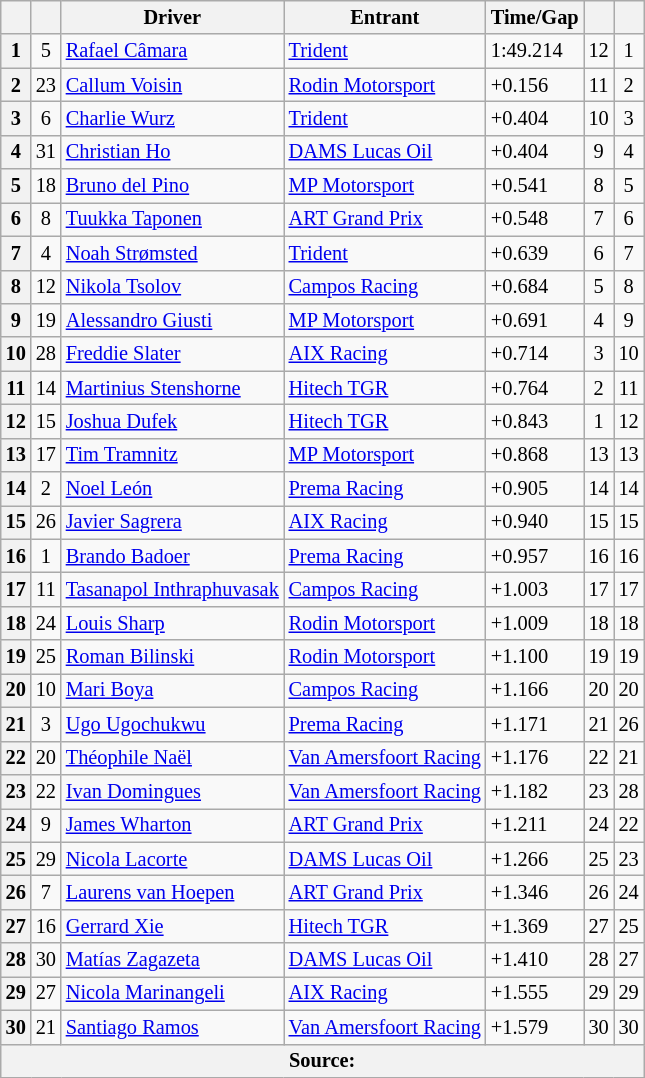<table class="wikitable" style="font-size:85%">
<tr>
<th scope="col"></th>
<th scope="col"></th>
<th scope="col">Driver</th>
<th scope="col">Entrant</th>
<th scope="col">Time/Gap</th>
<th scope="col"></th>
<th scope="col"></th>
</tr>
<tr>
<th>1</th>
<td align="center">5</td>
<td> <a href='#'>Rafael Câmara</a></td>
<td><a href='#'>Trident</a></td>
<td>1:49.214</td>
<td align="center">12</td>
<td align="center">1</td>
</tr>
<tr>
<th>2</th>
<td align="center">23</td>
<td> <a href='#'>Callum Voisin</a></td>
<td><a href='#'>Rodin Motorsport</a></td>
<td>+0.156</td>
<td align="center">11</td>
<td align="center">2</td>
</tr>
<tr>
<th>3</th>
<td align="center">6</td>
<td> <a href='#'>Charlie Wurz</a></td>
<td><a href='#'>Trident</a></td>
<td>+0.404</td>
<td align="center">10</td>
<td align="center">3</td>
</tr>
<tr>
<th>4</th>
<td align="center">31</td>
<td> <a href='#'>Christian Ho</a></td>
<td><a href='#'>DAMS Lucas Oil</a></td>
<td>+0.404</td>
<td align="center">9</td>
<td align="center">4</td>
</tr>
<tr>
<th>5</th>
<td align="center">18</td>
<td> <a href='#'>Bruno del Pino</a></td>
<td><a href='#'>MP Motorsport</a></td>
<td>+0.541</td>
<td align="center">8</td>
<td align="center">5</td>
</tr>
<tr>
<th>6</th>
<td align="center">8</td>
<td> <a href='#'>Tuukka Taponen</a></td>
<td><a href='#'>ART Grand Prix</a></td>
<td>+0.548</td>
<td align="center">7</td>
<td align="center">6</td>
</tr>
<tr>
<th>7</th>
<td align="center">4</td>
<td> <a href='#'>Noah Strømsted</a></td>
<td><a href='#'>Trident</a></td>
<td>+0.639</td>
<td align="center">6</td>
<td align="center">7</td>
</tr>
<tr>
<th>8</th>
<td align="center">12</td>
<td> <a href='#'>Nikola Tsolov</a></td>
<td><a href='#'>Campos Racing</a></td>
<td>+0.684</td>
<td align="center">5</td>
<td align="center">8</td>
</tr>
<tr>
<th>9</th>
<td align="center">19</td>
<td> <a href='#'>Alessandro Giusti</a></td>
<td><a href='#'>MP Motorsport</a></td>
<td>+0.691</td>
<td align="center">4</td>
<td align="center">9</td>
</tr>
<tr>
<th>10</th>
<td align="center">28</td>
<td> <a href='#'>Freddie Slater</a></td>
<td><a href='#'>AIX Racing</a></td>
<td>+0.714</td>
<td align="center">3</td>
<td align="center">10</td>
</tr>
<tr>
<th>11</th>
<td align="center">14</td>
<td> <a href='#'>Martinius Stenshorne</a></td>
<td><a href='#'>Hitech TGR</a></td>
<td>+0.764</td>
<td align="center">2</td>
<td align="center">11</td>
</tr>
<tr>
<th>12</th>
<td align="center">15</td>
<td> <a href='#'>Joshua Dufek</a></td>
<td><a href='#'>Hitech TGR</a></td>
<td>+0.843</td>
<td align="center">1</td>
<td align="center">12</td>
</tr>
<tr>
<th>13</th>
<td align="center">17</td>
<td> <a href='#'>Tim Tramnitz</a></td>
<td><a href='#'>MP Motorsport</a></td>
<td>+0.868</td>
<td align="center">13</td>
<td align="center">13</td>
</tr>
<tr>
<th>14</th>
<td align="center">2</td>
<td> <a href='#'>Noel León</a></td>
<td><a href='#'>Prema Racing</a></td>
<td>+0.905</td>
<td align="center">14</td>
<td align="center">14</td>
</tr>
<tr>
<th>15</th>
<td align="center">26</td>
<td> <a href='#'>Javier Sagrera</a></td>
<td><a href='#'>AIX Racing</a></td>
<td>+0.940</td>
<td align="center">15</td>
<td align="center">15</td>
</tr>
<tr>
<th>16</th>
<td align="center">1</td>
<td> <a href='#'>Brando Badoer</a></td>
<td><a href='#'>Prema Racing</a></td>
<td>+0.957</td>
<td align="center">16</td>
<td align="center">16</td>
</tr>
<tr>
<th>17</th>
<td align="center">11</td>
<td> <a href='#'>Tasanapol Inthraphuvasak</a></td>
<td><a href='#'>Campos Racing</a></td>
<td>+1.003</td>
<td align="center">17</td>
<td align="center">17</td>
</tr>
<tr>
<th>18</th>
<td align="center">24</td>
<td> <a href='#'>Louis Sharp</a></td>
<td><a href='#'>Rodin Motorsport</a></td>
<td>+1.009</td>
<td align="center">18</td>
<td align="center">18</td>
</tr>
<tr>
<th>19</th>
<td align="center">25</td>
<td> <a href='#'>Roman Bilinski</a></td>
<td><a href='#'>Rodin Motorsport</a></td>
<td>+1.100</td>
<td align="center">19</td>
<td align="center">19</td>
</tr>
<tr>
<th>20</th>
<td align="center">10</td>
<td> <a href='#'>Mari Boya</a></td>
<td><a href='#'>Campos Racing</a></td>
<td>+1.166</td>
<td align="center">20</td>
<td align="center">20</td>
</tr>
<tr>
<th>21</th>
<td align="center">3</td>
<td> <a href='#'>Ugo Ugochukwu</a></td>
<td><a href='#'>Prema Racing</a></td>
<td>+1.171</td>
<td align="center">21</td>
<td align="center">26</td>
</tr>
<tr>
<th>22</th>
<td align="center">20</td>
<td> <a href='#'>Théophile Naël</a></td>
<td><a href='#'>Van Amersfoort Racing</a></td>
<td>+1.176</td>
<td align="center">22</td>
<td align="center">21</td>
</tr>
<tr>
<th>23</th>
<td align="center">22</td>
<td> <a href='#'>Ivan Domingues</a></td>
<td><a href='#'>Van Amersfoort Racing</a></td>
<td>+1.182</td>
<td align="center">23</td>
<td align="center">28</td>
</tr>
<tr>
<th>24</th>
<td align="center">9</td>
<td> <a href='#'>James Wharton</a></td>
<td><a href='#'>ART Grand Prix</a></td>
<td>+1.211</td>
<td align="center">24</td>
<td align="center">22</td>
</tr>
<tr>
<th>25</th>
<td align="center">29</td>
<td> <a href='#'>Nicola Lacorte</a></td>
<td><a href='#'>DAMS Lucas Oil</a></td>
<td>+1.266</td>
<td align="center">25</td>
<td align="center">23</td>
</tr>
<tr>
<th>26</th>
<td align="center">7</td>
<td> <a href='#'>Laurens van Hoepen</a></td>
<td><a href='#'>ART Grand Prix</a></td>
<td>+1.346</td>
<td align="center">26</td>
<td align="center">24</td>
</tr>
<tr>
<th>27</th>
<td align="center">16</td>
<td> <a href='#'>Gerrard Xie</a></td>
<td><a href='#'>Hitech TGR</a></td>
<td>+1.369</td>
<td align="center">27</td>
<td align="center">25</td>
</tr>
<tr>
<th>28</th>
<td align="center">30</td>
<td> <a href='#'>Matías Zagazeta</a></td>
<td><a href='#'>DAMS Lucas Oil</a></td>
<td>+1.410</td>
<td align="center">28</td>
<td align="center">27</td>
</tr>
<tr>
<th>29</th>
<td align="center">27</td>
<td> <a href='#'>Nicola Marinangeli</a></td>
<td><a href='#'>AIX Racing</a></td>
<td>+1.555</td>
<td align="center">29</td>
<td align="center">29</td>
</tr>
<tr>
<th>30</th>
<td align="center">21</td>
<td> <a href='#'>Santiago Ramos</a></td>
<td><a href='#'>Van Amersfoort Racing</a></td>
<td>+1.579</td>
<td align="center">30</td>
<td align="center">30</td>
</tr>
<tr>
<th colspan="7">Source:</th>
</tr>
</table>
